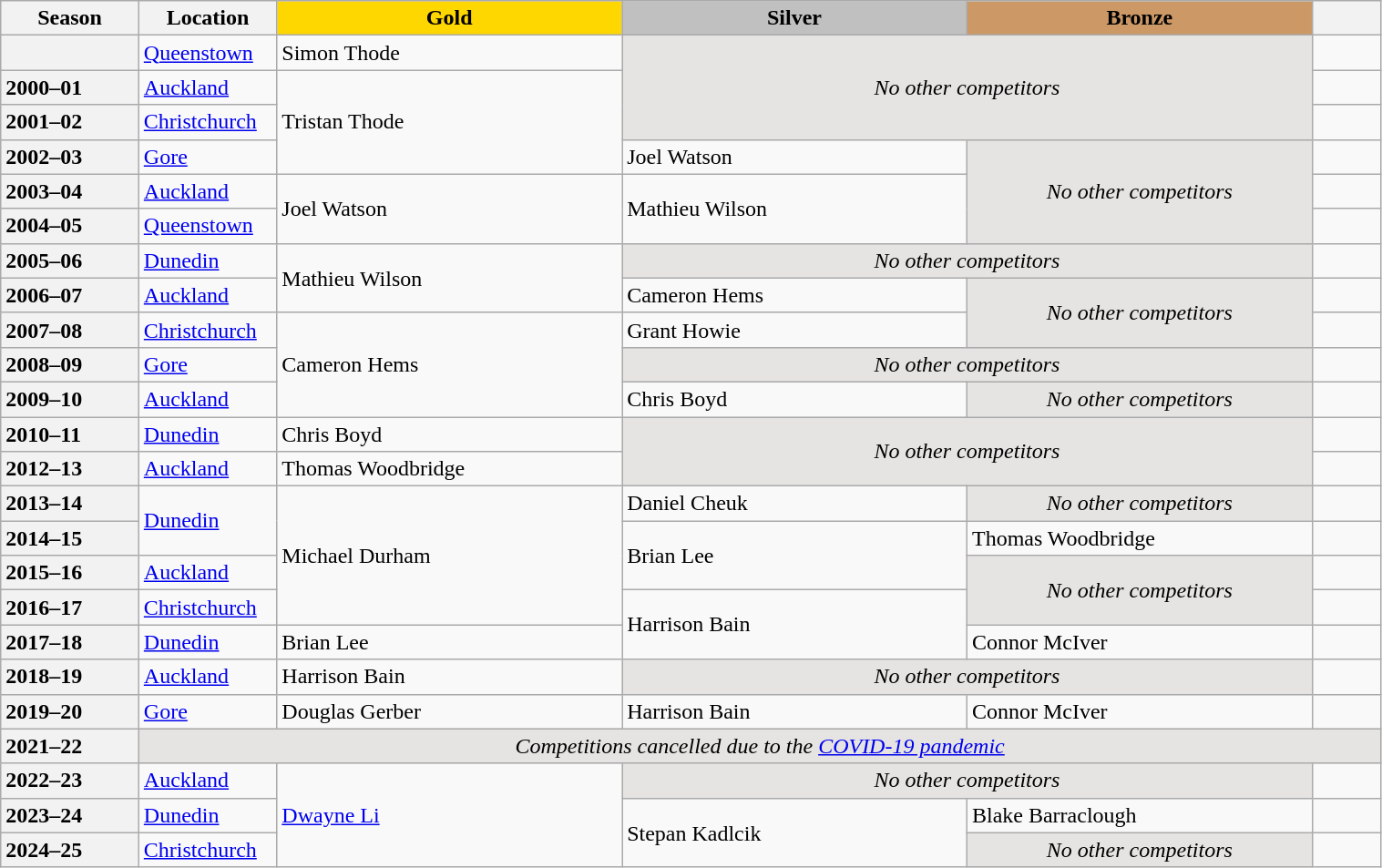<table class="wikitable unsortable" style="text-align:left; width:80%">
<tr>
<th scope="col" style="text-align:center; width:10%">Season</th>
<th scope="col" style="text-align:center; width:10%">Location</th>
<td scope="col" style="text-align:center; width:25%; background:gold"><strong>Gold</strong></td>
<td scope="col" style="text-align:center; width:25%; background:silver"><strong>Silver</strong></td>
<td scope="col" style="text-align:center; width:25%; background:#c96"><strong>Bronze</strong></td>
<th scope="col" style="text-align:center; width:5%"></th>
</tr>
<tr>
<th scope="row" style="text-align:left"></th>
<td><a href='#'>Queenstown</a></td>
<td>Simon Thode</td>
<td colspan="2" rowspan="3" align="center" bgcolor="e5e4e2"><em>No other competitors</em></td>
<td></td>
</tr>
<tr>
<th scope="row" style="text-align:left">2000–01</th>
<td><a href='#'>Auckland</a></td>
<td rowspan="3">Tristan Thode</td>
<td></td>
</tr>
<tr>
<th scope="row" style="text-align:left">2001–02</th>
<td><a href='#'>Christchurch</a></td>
<td></td>
</tr>
<tr>
<th scope="row" style="text-align:left">2002–03</th>
<td><a href='#'>Gore</a></td>
<td>Joel Watson</td>
<td rowspan="3" align="center" bgcolor="e5e4e2"><em>No other competitors</em></td>
<td></td>
</tr>
<tr>
<th scope="row" style="text-align:left">2003–04</th>
<td><a href='#'>Auckland</a></td>
<td rowspan="2">Joel Watson</td>
<td rowspan="2">Mathieu Wilson</td>
<td></td>
</tr>
<tr>
<th scope="row" style="text-align:left">2004–05</th>
<td><a href='#'>Queenstown</a></td>
<td></td>
</tr>
<tr>
<th scope="row" style="text-align:left">2005–06</th>
<td><a href='#'>Dunedin</a></td>
<td rowspan="2">Mathieu Wilson</td>
<td colspan="2" align="center" bgcolor="e5e4e2"><em>No other competitors</em></td>
<td></td>
</tr>
<tr>
<th scope="row" style="text-align:left">2006–07</th>
<td><a href='#'>Auckland</a></td>
<td>Cameron Hems</td>
<td rowspan="2" align="center" bgcolor="e5e4e2"><em>No other competitors</em></td>
<td></td>
</tr>
<tr>
<th scope="row" style="text-align:left">2007–08</th>
<td><a href='#'>Christchurch</a></td>
<td rowspan="3">Cameron Hems</td>
<td>Grant Howie</td>
<td></td>
</tr>
<tr>
<th scope="row" style="text-align:left">2008–09</th>
<td><a href='#'>Gore</a></td>
<td colspan="2" align="center" bgcolor="e5e4e2"><em>No other competitors</em></td>
<td></td>
</tr>
<tr>
<th scope="row" style="text-align:left">2009–10</th>
<td><a href='#'>Auckland</a></td>
<td>Chris Boyd</td>
<td align="center" bgcolor="e5e4e2"><em>No other competitors</em></td>
<td></td>
</tr>
<tr>
<th scope="row" style="text-align:left">2010–11</th>
<td><a href='#'>Dunedin</a></td>
<td>Chris Boyd</td>
<td colspan="2" rowspan="2" align="center" bgcolor="e5e4e2"><em>No other competitors</em></td>
<td></td>
</tr>
<tr>
<th scope="row" style="text-align:left">2012–13</th>
<td><a href='#'>Auckland</a></td>
<td>Thomas Woodbridge</td>
<td></td>
</tr>
<tr>
<th scope="row" style="text-align:left">2013–14</th>
<td rowspan="2"><a href='#'>Dunedin</a></td>
<td rowspan="4">Michael Durham</td>
<td>Daniel Cheuk</td>
<td align="center" bgcolor="e5e4e2"><em>No other competitors</em></td>
<td></td>
</tr>
<tr>
<th scope="row" style="text-align:left">2014–15</th>
<td rowspan="2">Brian Lee</td>
<td>Thomas Woodbridge</td>
<td></td>
</tr>
<tr>
<th scope="row" style="text-align:left">2015–16</th>
<td><a href='#'>Auckland</a></td>
<td rowspan="2" align="center" bgcolor="e5e4e2"><em>No other competitors</em></td>
<td></td>
</tr>
<tr>
<th scope="row" style="text-align:left">2016–17</th>
<td><a href='#'>Christchurch</a></td>
<td rowspan="2">Harrison Bain</td>
<td></td>
</tr>
<tr>
<th scope="row" style="text-align:left">2017–18</th>
<td><a href='#'>Dunedin</a></td>
<td>Brian Lee</td>
<td>Connor McIver</td>
<td></td>
</tr>
<tr>
<th scope="row" style="text-align:left">2018–19</th>
<td><a href='#'>Auckland</a></td>
<td>Harrison Bain</td>
<td colspan=2 align="center" bgcolor="e5e4e2"><em>No other competitors</em></td>
<td></td>
</tr>
<tr>
<th scope="row" style="text-align:left">2019–20</th>
<td><a href='#'>Gore</a></td>
<td>Douglas Gerber</td>
<td>Harrison Bain</td>
<td>Connor McIver</td>
<td></td>
</tr>
<tr>
<th scope="row" style="text-align:left">2021–22</th>
<td colspan="5" align="center" bgcolor="e5e4e2"><em>Competitions cancelled due to the <a href='#'>COVID-19 pandemic</a></em></td>
</tr>
<tr>
<th scope="row" style="text-align:left">2022–23</th>
<td><a href='#'>Auckland</a></td>
<td rowspan="3"><a href='#'>Dwayne Li</a></td>
<td colspan="2" align="center" bgcolor="e5e4e2"><em>No other competitors</em></td>
<td></td>
</tr>
<tr>
<th scope="row" style="text-align:left">2023–24</th>
<td><a href='#'>Dunedin</a></td>
<td rowspan="2">Stepan Kadlcik</td>
<td>Blake Barraclough</td>
<td></td>
</tr>
<tr>
<th scope="row" style="text-align:left">2024–25</th>
<td><a href='#'>Christchurch</a></td>
<td align="center" bgcolor="e5e4e2"><em>No other competitors</em></td>
<td></td>
</tr>
</table>
